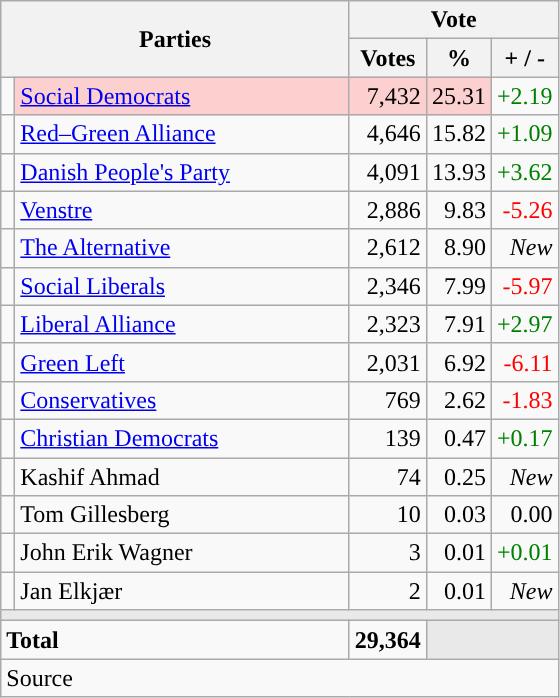<table class="wikitable" style="text-align:right;">
<tr>
<th style="text-align:centre;" rowspan="2" colspan="2" width="225">Parties</th>
<th colspan="3">Vote</th>
</tr>
<tr>
<th width="15">Votes</th>
<th width="15">%</th>
<th width="15">+ / -</th>
</tr>
<tr>
<td width="2" style="color:inherit;background:"></td>
<td bgcolor=#fbd0ce  align="left"><a href='#'>Social Democrats</a></td>
<td bgcolor=#fbd0ce>7,432</td>
<td bgcolor=#fbd0ce>25.31</td>
<td style=color:green;>+2.19</td>
</tr>
<tr>
<td width="2" style="color:inherit;background:"></td>
<td align="left"><a href='#'>Red–Green Alliance</a></td>
<td>4,646</td>
<td>15.82</td>
<td style=color:green;>+1.09</td>
</tr>
<tr>
<td width="2" style="color:inherit;background:"></td>
<td align="left"><a href='#'>Danish People's Party</a></td>
<td>4,091</td>
<td>13.93</td>
<td style=color:green;>+3.62</td>
</tr>
<tr>
<td width="2" style="color:inherit;background:"></td>
<td align="left"><a href='#'>Venstre</a></td>
<td>2,886</td>
<td>9.83</td>
<td style=color:red;>-5.26</td>
</tr>
<tr>
<td width="2" style="color:inherit;background:"></td>
<td align="left"><a href='#'>The Alternative</a></td>
<td>2,612</td>
<td>8.90</td>
<td><em>New</em></td>
</tr>
<tr>
<td width="2" style="color:inherit;background:"></td>
<td align="left"><a href='#'>Social Liberals</a></td>
<td>2,346</td>
<td>7.99</td>
<td style=color:red;>-5.97</td>
</tr>
<tr>
<td width="2" style="color:inherit;background:"></td>
<td align="left"><a href='#'>Liberal Alliance</a></td>
<td>2,323</td>
<td>7.91</td>
<td style=color:green;>+2.97</td>
</tr>
<tr>
<td width="2" style="color:inherit;background:"></td>
<td align="left"><a href='#'>Green Left</a></td>
<td>2,031</td>
<td>6.92</td>
<td style=color:red;>-6.11</td>
</tr>
<tr>
<td width="2" style="color:inherit;background:"></td>
<td align="left"><a href='#'>Conservatives</a></td>
<td>769</td>
<td>2.62</td>
<td style=color:red;>-1.83</td>
</tr>
<tr>
<td width="2" style="color:inherit;background:"></td>
<td align="left"><a href='#'>Christian Democrats</a></td>
<td>139</td>
<td>0.47</td>
<td style=color:green;>+0.17</td>
</tr>
<tr>
<td width="2" style="color:inherit;background:"></td>
<td align="left">Kashif Ahmad</td>
<td>74</td>
<td>0.25</td>
<td><em>New</em></td>
</tr>
<tr>
<td width="2" style="color:inherit;background:"></td>
<td align="left">Tom Gillesberg</td>
<td>10</td>
<td>0.03</td>
<td>0.00</td>
</tr>
<tr>
<td width="2" style="color:inherit;background:"></td>
<td align="left">John Erik Wagner</td>
<td>3</td>
<td>0.01</td>
<td style=color:green;>+0.01</td>
</tr>
<tr>
<td width="2" style="color:inherit;background:"></td>
<td align="left">Jan Elkjær</td>
<td>2</td>
<td>0.01</td>
<td><em>New</em></td>
</tr>
<tr>
<td colspan="7" bgcolor="#E9E9E9"></td>
</tr>
<tr>
<td align="left" colspan="2"><strong>Total</strong></td>
<td><strong>29,364</strong></td>
<td bgcolor="#E9E9E9" colspan="2"></td>
</tr>
<tr>
<td align="left" colspan="6">Source</td>
</tr>
</table>
